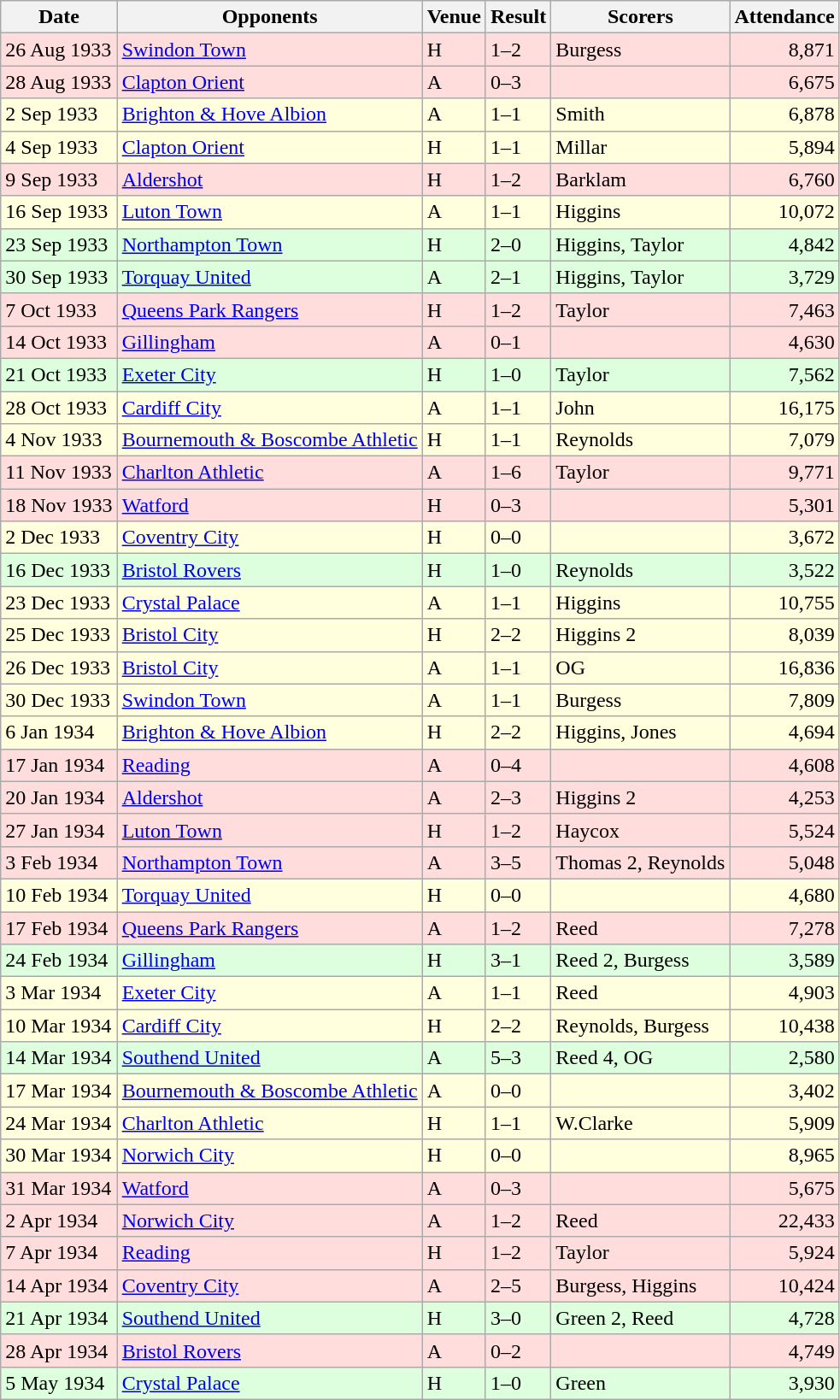<table class="wikitable sortable">
<tr>
<th>Date</th>
<th>Opponents</th>
<th>Venue</th>
<th>Result</th>
<th>Scorers</th>
<th>Attendance</th>
</tr>
<tr bgcolor="#ffdddd">
<td>26 Aug 1933</td>
<td><a href='#'>Swindon Town</a></td>
<td>H</td>
<td>1–2</td>
<td>Burgess</td>
<td align="right">8,871</td>
</tr>
<tr bgcolor="#ffdddd">
<td>28 Aug 1933</td>
<td><a href='#'>Clapton Orient</a></td>
<td>A</td>
<td>0–3</td>
<td></td>
<td align="right">6,675</td>
</tr>
<tr bgcolor="#ffffdd">
<td>2 Sep 1933</td>
<td><a href='#'>Brighton & Hove Albion</a></td>
<td>A</td>
<td>1–1</td>
<td>Smith</td>
<td align="right">6,878</td>
</tr>
<tr bgcolor="#ffffdd">
<td>4 Sep 1933</td>
<td><a href='#'>Clapton Orient</a></td>
<td>H</td>
<td>1–1</td>
<td>Millar</td>
<td align="right">5,894</td>
</tr>
<tr bgcolor="#ffdddd">
<td>9 Sep 1933</td>
<td><a href='#'>Aldershot</a></td>
<td>H</td>
<td>1–2</td>
<td>Barklam</td>
<td align="right">6,760</td>
</tr>
<tr bgcolor="#ffffdd">
<td>16 Sep 1933</td>
<td><a href='#'>Luton Town</a></td>
<td>A</td>
<td>1–1</td>
<td>Higgins</td>
<td align="right">10,072</td>
</tr>
<tr bgcolor="#ddffdd">
<td>23 Sep 1933</td>
<td><a href='#'>Northampton Town</a></td>
<td>H</td>
<td>2–0</td>
<td>Higgins, Taylor</td>
<td align="right">4,842</td>
</tr>
<tr bgcolor="#ddffdd">
<td>30 Sep 1933</td>
<td><a href='#'>Torquay United</a></td>
<td>A</td>
<td>2–1</td>
<td>Higgins, Taylor</td>
<td align="right">3,729</td>
</tr>
<tr bgcolor="#ffdddd">
<td>7 Oct 1933</td>
<td><a href='#'>Queens Park Rangers</a></td>
<td>H</td>
<td>1–2</td>
<td>Taylor</td>
<td align="right">7,463</td>
</tr>
<tr bgcolor="#ffdddd">
<td>14 Oct 1933</td>
<td><a href='#'>Gillingham</a></td>
<td>A</td>
<td>0–1</td>
<td></td>
<td align="right">4,630</td>
</tr>
<tr bgcolor="#ddffdd">
<td>21 Oct 1933</td>
<td><a href='#'>Exeter City</a></td>
<td>H</td>
<td>1–0</td>
<td>Taylor</td>
<td align="right">7,562</td>
</tr>
<tr bgcolor="#ffffdd">
<td>28 Oct 1933</td>
<td><a href='#'>Cardiff City</a></td>
<td>A</td>
<td>1–1</td>
<td>John</td>
<td align="right">16,175</td>
</tr>
<tr bgcolor="#ffffdd">
<td>4 Nov 1933</td>
<td><a href='#'>Bournemouth & Boscombe Athletic</a></td>
<td>H</td>
<td>1–1</td>
<td>Reynolds</td>
<td align="right">7,079</td>
</tr>
<tr bgcolor="#ffdddd">
<td>11 Nov 1933</td>
<td><a href='#'>Charlton Athletic</a></td>
<td>A</td>
<td>1–6</td>
<td>Taylor</td>
<td align="right">9,771</td>
</tr>
<tr bgcolor="#ffdddd">
<td>18 Nov 1933</td>
<td><a href='#'>Watford</a></td>
<td>H</td>
<td>0–3</td>
<td></td>
<td align="right">5,301</td>
</tr>
<tr bgcolor="#ffffdd">
<td>2 Dec 1933</td>
<td><a href='#'>Coventry City</a></td>
<td>H</td>
<td>0–0</td>
<td></td>
<td align="right">3,672</td>
</tr>
<tr bgcolor="#ddffdd">
<td>16 Dec 1933</td>
<td><a href='#'>Bristol Rovers</a></td>
<td>H</td>
<td>1–0</td>
<td>Reynolds</td>
<td align="right">3,522</td>
</tr>
<tr bgcolor="#ffffdd">
<td>23 Dec 1933</td>
<td><a href='#'>Crystal Palace</a></td>
<td>A</td>
<td>1–1</td>
<td>Higgins</td>
<td align="right">10,755</td>
</tr>
<tr bgcolor="#ffffdd">
<td>25 Dec 1933</td>
<td><a href='#'>Bristol City</a></td>
<td>H</td>
<td>2–2</td>
<td>Higgins 2</td>
<td align="right">8,039</td>
</tr>
<tr bgcolor="#ffffdd">
<td>26 Dec 1933</td>
<td><a href='#'>Bristol City</a></td>
<td>A</td>
<td>1–1</td>
<td>OG</td>
<td align="right">16,836</td>
</tr>
<tr bgcolor="#ffffdd">
<td>30 Dec 1933</td>
<td><a href='#'>Swindon Town</a></td>
<td>A</td>
<td>1–1</td>
<td>Burgess</td>
<td align="right">7,809</td>
</tr>
<tr bgcolor="#ffffdd">
<td>6 Jan 1934</td>
<td><a href='#'>Brighton & Hove Albion</a></td>
<td>H</td>
<td>2–2</td>
<td>Higgins, Jones</td>
<td align="right">4,694</td>
</tr>
<tr bgcolor="#ffdddd">
<td>17 Jan 1934</td>
<td><a href='#'>Reading</a></td>
<td>A</td>
<td>0–4</td>
<td></td>
<td align="right">4,608</td>
</tr>
<tr bgcolor="#ffdddd">
<td>20 Jan 1934</td>
<td><a href='#'>Aldershot</a></td>
<td>A</td>
<td>2–3</td>
<td>Higgins 2</td>
<td align="right">4,253</td>
</tr>
<tr bgcolor="#ffdddd">
<td>27 Jan 1934</td>
<td><a href='#'>Luton Town</a></td>
<td>H</td>
<td>1–2</td>
<td>Haycox</td>
<td align="right">5,524</td>
</tr>
<tr bgcolor="#ffdddd">
<td>3 Feb 1934</td>
<td><a href='#'>Northampton Town</a></td>
<td>A</td>
<td>3–5</td>
<td>Thomas 2, Reynolds</td>
<td align="right">5,048</td>
</tr>
<tr bgcolor="#ffffdd">
<td>10 Feb 1934</td>
<td><a href='#'>Torquay United</a></td>
<td>H</td>
<td>0–0</td>
<td></td>
<td align="right">4,680</td>
</tr>
<tr bgcolor="#ffdddd">
<td>17 Feb 1934</td>
<td><a href='#'>Queens Park Rangers</a></td>
<td>A</td>
<td>1–2</td>
<td>Reed</td>
<td align="right">7,278</td>
</tr>
<tr bgcolor="#ddffdd">
<td>24 Feb 1934</td>
<td><a href='#'>Gillingham</a></td>
<td>H</td>
<td>3–1</td>
<td>Reed 2, Burgess</td>
<td align="right">3,589</td>
</tr>
<tr bgcolor="#ffffdd">
<td>3 Mar 1934</td>
<td><a href='#'>Exeter City</a></td>
<td>A</td>
<td>1–1</td>
<td>Reed</td>
<td align="right">4,903</td>
</tr>
<tr bgcolor="#ffffdd">
<td>10 Mar 1934</td>
<td><a href='#'>Cardiff City</a></td>
<td>H</td>
<td>2–2</td>
<td>Reynolds, Burgess</td>
<td align="right">10,438</td>
</tr>
<tr bgcolor="#ddffdd">
<td>14 Mar 1934</td>
<td><a href='#'>Southend United</a></td>
<td>A</td>
<td>5–3</td>
<td>Reed 4, OG</td>
<td align="right">2,580</td>
</tr>
<tr bgcolor="#ffffdd">
<td>17 Mar 1934</td>
<td><a href='#'>Bournemouth & Boscombe Athletic</a></td>
<td>A</td>
<td>0–0</td>
<td></td>
<td align="right">3,402</td>
</tr>
<tr bgcolor="#ffffdd">
<td>24 Mar 1934</td>
<td><a href='#'>Charlton Athletic</a></td>
<td>H</td>
<td>1–1</td>
<td>W.Clarke</td>
<td align="right">5,909</td>
</tr>
<tr bgcolor="#ffffdd">
<td>30 Mar 1934</td>
<td><a href='#'>Norwich City</a></td>
<td>H</td>
<td>0–0</td>
<td></td>
<td align="right">8,965</td>
</tr>
<tr bgcolor="#ffdddd">
<td>31 Mar 1934</td>
<td><a href='#'>Watford</a></td>
<td>A</td>
<td>0–3</td>
<td></td>
<td align="right">5,675</td>
</tr>
<tr bgcolor="#ffdddd">
<td>2 Apr 1934</td>
<td><a href='#'>Norwich City</a></td>
<td>A</td>
<td>1–2</td>
<td>Reed</td>
<td align="right">22,433</td>
</tr>
<tr bgcolor="#ffdddd">
<td>7 Apr 1934</td>
<td><a href='#'>Reading</a></td>
<td>H</td>
<td>1–2</td>
<td>Taylor</td>
<td align="right">5,924</td>
</tr>
<tr bgcolor="#ffdddd">
<td>14 Apr 1934</td>
<td><a href='#'>Coventry City</a></td>
<td>A</td>
<td>2–5</td>
<td>Burgess, Higgins</td>
<td align="right">10,424</td>
</tr>
<tr bgcolor="#ddffdd">
<td>21 Apr 1934</td>
<td><a href='#'>Southend United</a></td>
<td>H</td>
<td>3–0</td>
<td>Green 2, Reed</td>
<td align="right">4,728</td>
</tr>
<tr bgcolor="#ffdddd">
<td>28 Apr 1934</td>
<td><a href='#'>Bristol Rovers</a></td>
<td>A</td>
<td>0–2</td>
<td></td>
<td align="right">4,749</td>
</tr>
<tr bgcolor="#ddffdd">
<td>5 May 1934</td>
<td><a href='#'>Crystal Palace</a></td>
<td>H</td>
<td>1–0</td>
<td>Green</td>
<td align="right">3,930</td>
</tr>
</table>
